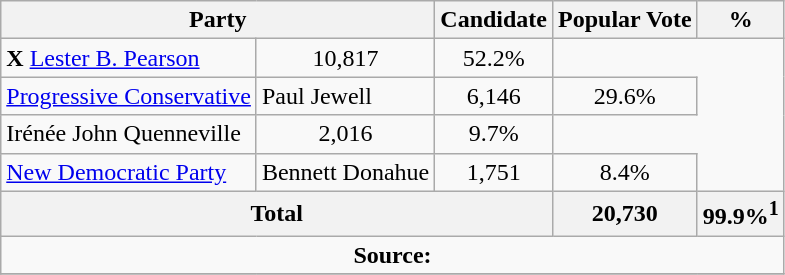<table class="wikitable">
<tr>
<th colspan="2">Party</th>
<th>Candidate</th>
<th>Popular Vote</th>
<th>%</th>
</tr>
<tr>
<td> <strong>X</strong> <a href='#'>Lester B. Pearson</a></td>
<td align=center>10,817</td>
<td align=center>52.2%</td>
</tr>
<tr>
<td><a href='#'>Progressive Conservative</a></td>
<td>Paul Jewell</td>
<td align=center>6,146</td>
<td align=center>29.6%</td>
</tr>
<tr>
<td>Irénée John Quenneville</td>
<td align=center>2,016</td>
<td align=center>9.7%</td>
</tr>
<tr>
<td><a href='#'>New Democratic Party</a></td>
<td>Bennett Donahue</td>
<td align=center>1,751</td>
<td align=center>8.4%</td>
</tr>
<tr>
<th colspan=3 align=center>Total</th>
<th align=right>20,730</th>
<th align=right>99.9%<sup>1</sup></th>
</tr>
<tr>
<td align="center" colspan=5><strong>Source:</strong> </td>
</tr>
<tr>
</tr>
</table>
